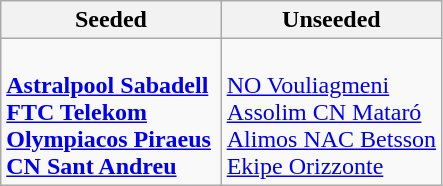<table class="wikitable collapsible">
<tr>
<th width=50%>Seeded</th>
<th width=50%>Unseeded</th>
</tr>
<tr>
<td><br> <strong><a href='#'>Astralpool Sabadell</a></strong><br>
 <strong><a href='#'>FTC Telekom</a></strong> <br>
 <strong><a href='#'>Olympiacos Piraeus</a></strong> <br>
 <strong><a href='#'>CN Sant Andreu</a></strong></td>
<td><br> <a href='#'>NO Vouliagmeni</a><br>
 <a href='#'>Assolim CN Mataró</a><br>
 <a href='#'>Alimos NAC Betsson</a><br>
 <a href='#'>Ekipe Orizzonte</a></td>
</tr>
</table>
